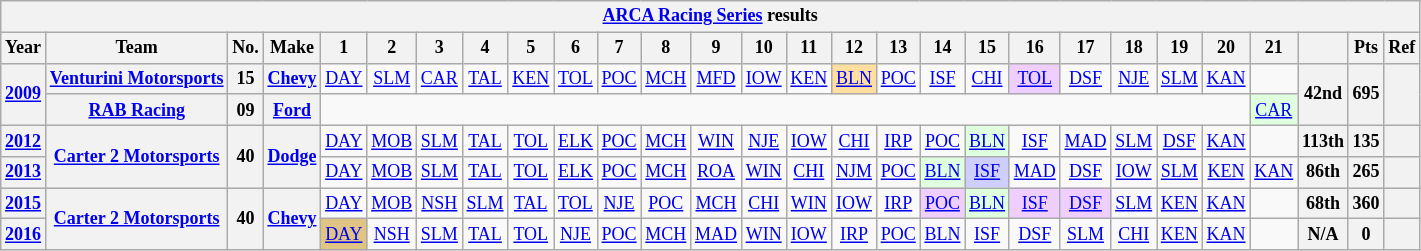<table class="wikitable" style="text-align:center; font-size:75%">
<tr>
<th colspan=48><a href='#'>ARCA Racing Series</a> results</th>
</tr>
<tr>
<th>Year</th>
<th>Team</th>
<th>No.</th>
<th>Make</th>
<th>1</th>
<th>2</th>
<th>3</th>
<th>4</th>
<th>5</th>
<th>6</th>
<th>7</th>
<th>8</th>
<th>9</th>
<th>10</th>
<th>11</th>
<th>12</th>
<th>13</th>
<th>14</th>
<th>15</th>
<th>16</th>
<th>17</th>
<th>18</th>
<th>19</th>
<th>20</th>
<th>21</th>
<th></th>
<th>Pts</th>
<th>Ref</th>
</tr>
<tr>
<th rowspan=2><a href='#'>2009</a></th>
<th><a href='#'>Venturini Motorsports</a></th>
<th>15</th>
<th><a href='#'>Chevy</a></th>
<td><a href='#'>DAY</a></td>
<td><a href='#'>SLM</a></td>
<td><a href='#'>CAR</a></td>
<td><a href='#'>TAL</a></td>
<td><a href='#'>KEN</a></td>
<td><a href='#'>TOL</a></td>
<td><a href='#'>POC</a></td>
<td><a href='#'>MCH</a></td>
<td><a href='#'>MFD</a></td>
<td><a href='#'>IOW</a></td>
<td><a href='#'>KEN</a></td>
<td style="background:#FFDF9F;"><a href='#'>BLN</a><br></td>
<td><a href='#'>POC</a></td>
<td><a href='#'>ISF</a></td>
<td><a href='#'>CHI</a></td>
<td style="background:#EFCFFF;"><a href='#'>TOL</a><br></td>
<td><a href='#'>DSF</a></td>
<td><a href='#'>NJE</a></td>
<td><a href='#'>SLM</a></td>
<td><a href='#'>KAN</a></td>
<td></td>
<th rowspan=2>42nd</th>
<th rowspan=2>695</th>
<th rowspan=2></th>
</tr>
<tr>
<th><a href='#'>RAB Racing</a></th>
<th>09</th>
<th><a href='#'>Ford</a></th>
<td colspan=20></td>
<td style="background:#DFFFDF;"><a href='#'>CAR</a><br></td>
</tr>
<tr>
<th><a href='#'>2012</a></th>
<th rowspan=2><a href='#'>Carter 2 Motorsports</a></th>
<th rowspan=2>40</th>
<th rowspan=2><a href='#'>Dodge</a></th>
<td><a href='#'>DAY</a></td>
<td><a href='#'>MOB</a></td>
<td><a href='#'>SLM</a></td>
<td><a href='#'>TAL</a></td>
<td><a href='#'>TOL</a></td>
<td><a href='#'>ELK</a></td>
<td><a href='#'>POC</a></td>
<td><a href='#'>MCH</a></td>
<td><a href='#'>WIN</a></td>
<td><a href='#'>NJE</a></td>
<td><a href='#'>IOW</a></td>
<td><a href='#'>CHI</a></td>
<td><a href='#'>IRP</a></td>
<td><a href='#'>POC</a></td>
<td style="background:#DFFFDF;"><a href='#'>BLN</a><br></td>
<td><a href='#'>ISF</a></td>
<td><a href='#'>MAD</a></td>
<td><a href='#'>SLM</a></td>
<td><a href='#'>DSF</a></td>
<td><a href='#'>KAN</a></td>
<td></td>
<th>113th</th>
<th>135</th>
<th></th>
</tr>
<tr>
<th><a href='#'>2013</a></th>
<td><a href='#'>DAY</a></td>
<td><a href='#'>MOB</a></td>
<td><a href='#'>SLM</a></td>
<td><a href='#'>TAL</a></td>
<td><a href='#'>TOL</a></td>
<td><a href='#'>ELK</a></td>
<td><a href='#'>POC</a></td>
<td><a href='#'>MCH</a></td>
<td><a href='#'>ROA</a></td>
<td><a href='#'>WIN</a></td>
<td><a href='#'>CHI</a></td>
<td><a href='#'>NJM</a></td>
<td><a href='#'>POC</a></td>
<td style="background:#DFFFDF;"><a href='#'>BLN</a><br></td>
<td style="background:#CFCFFF;"><a href='#'>ISF</a><br></td>
<td><a href='#'>MAD</a></td>
<td><a href='#'>DSF</a></td>
<td><a href='#'>IOW</a></td>
<td><a href='#'>SLM</a></td>
<td><a href='#'>KEN</a></td>
<td><a href='#'>KAN</a></td>
<th>86th</th>
<th>265</th>
<th></th>
</tr>
<tr>
<th><a href='#'>2015</a></th>
<th rowspan=2><a href='#'>Carter 2 Motorsports</a></th>
<th rowspan=2>40</th>
<th rowspan=2><a href='#'>Chevy</a></th>
<td><a href='#'>DAY</a></td>
<td><a href='#'>MOB</a></td>
<td><a href='#'>NSH</a></td>
<td><a href='#'>SLM</a></td>
<td><a href='#'>TAL</a></td>
<td><a href='#'>TOL</a></td>
<td><a href='#'>NJE</a></td>
<td><a href='#'>POC</a></td>
<td><a href='#'>MCH</a></td>
<td><a href='#'>CHI</a></td>
<td><a href='#'>WIN</a></td>
<td><a href='#'>IOW</a></td>
<td><a href='#'>IRP</a></td>
<td style="background:#EFCFFF;"><a href='#'>POC</a><br></td>
<td style="background:#DFFFDF;"><a href='#'>BLN</a><br></td>
<td style="background:#EFCFFF;"><a href='#'>ISF</a><br></td>
<td style="background:#EFCFFF;"><a href='#'>DSF</a><br></td>
<td><a href='#'>SLM</a></td>
<td><a href='#'>KEN</a></td>
<td><a href='#'>KAN</a></td>
<td></td>
<th>68th</th>
<th>360</th>
<th></th>
</tr>
<tr>
<th><a href='#'>2016</a></th>
<td style="background:#DFC484;"><a href='#'>DAY</a><br></td>
<td><a href='#'>NSH</a></td>
<td><a href='#'>SLM</a></td>
<td><a href='#'>TAL</a></td>
<td><a href='#'>TOL</a></td>
<td><a href='#'>NJE</a></td>
<td><a href='#'>POC</a></td>
<td><a href='#'>MCH</a></td>
<td><a href='#'>MAD</a></td>
<td><a href='#'>WIN</a></td>
<td><a href='#'>IOW</a></td>
<td><a href='#'>IRP</a></td>
<td><a href='#'>POC</a></td>
<td><a href='#'>BLN</a></td>
<td><a href='#'>ISF</a></td>
<td><a href='#'>DSF</a></td>
<td><a href='#'>SLM</a></td>
<td><a href='#'>CHI</a></td>
<td><a href='#'>KEN</a></td>
<td><a href='#'>KAN</a></td>
<td></td>
<th>N/A</th>
<th>0</th>
<th></th>
</tr>
</table>
